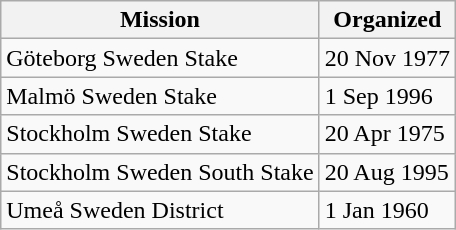<table class="wikitable sortable">
<tr>
<th>Mission</th>
<th data-sort-type=date>Organized</th>
</tr>
<tr>
<td>Göteborg Sweden Stake</td>
<td>20 Nov 1977</td>
</tr>
<tr>
<td>Malmö Sweden Stake</td>
<td>1 Sep 1996</td>
</tr>
<tr>
<td>Stockholm Sweden Stake</td>
<td>20 Apr 1975</td>
</tr>
<tr>
<td>Stockholm Sweden South Stake</td>
<td>20 Aug 1995</td>
</tr>
<tr>
<td>Umeå Sweden District</td>
<td>1 Jan 1960</td>
</tr>
</table>
